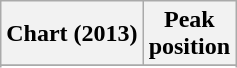<table class="wikitable sortable plainrowheaders" style="text-align:center;">
<tr>
<th scope="col">Chart (2013)</th>
<th scope="col">Peak<br>position</th>
</tr>
<tr>
</tr>
<tr>
</tr>
<tr>
</tr>
<tr>
</tr>
<tr>
</tr>
<tr>
</tr>
<tr>
</tr>
<tr>
</tr>
<tr>
</tr>
<tr>
</tr>
<tr>
</tr>
<tr>
</tr>
<tr>
</tr>
<tr>
</tr>
<tr>
</tr>
<tr>
</tr>
<tr>
</tr>
<tr>
</tr>
<tr>
</tr>
<tr>
</tr>
<tr>
</tr>
<tr>
</tr>
<tr>
</tr>
<tr>
</tr>
</table>
